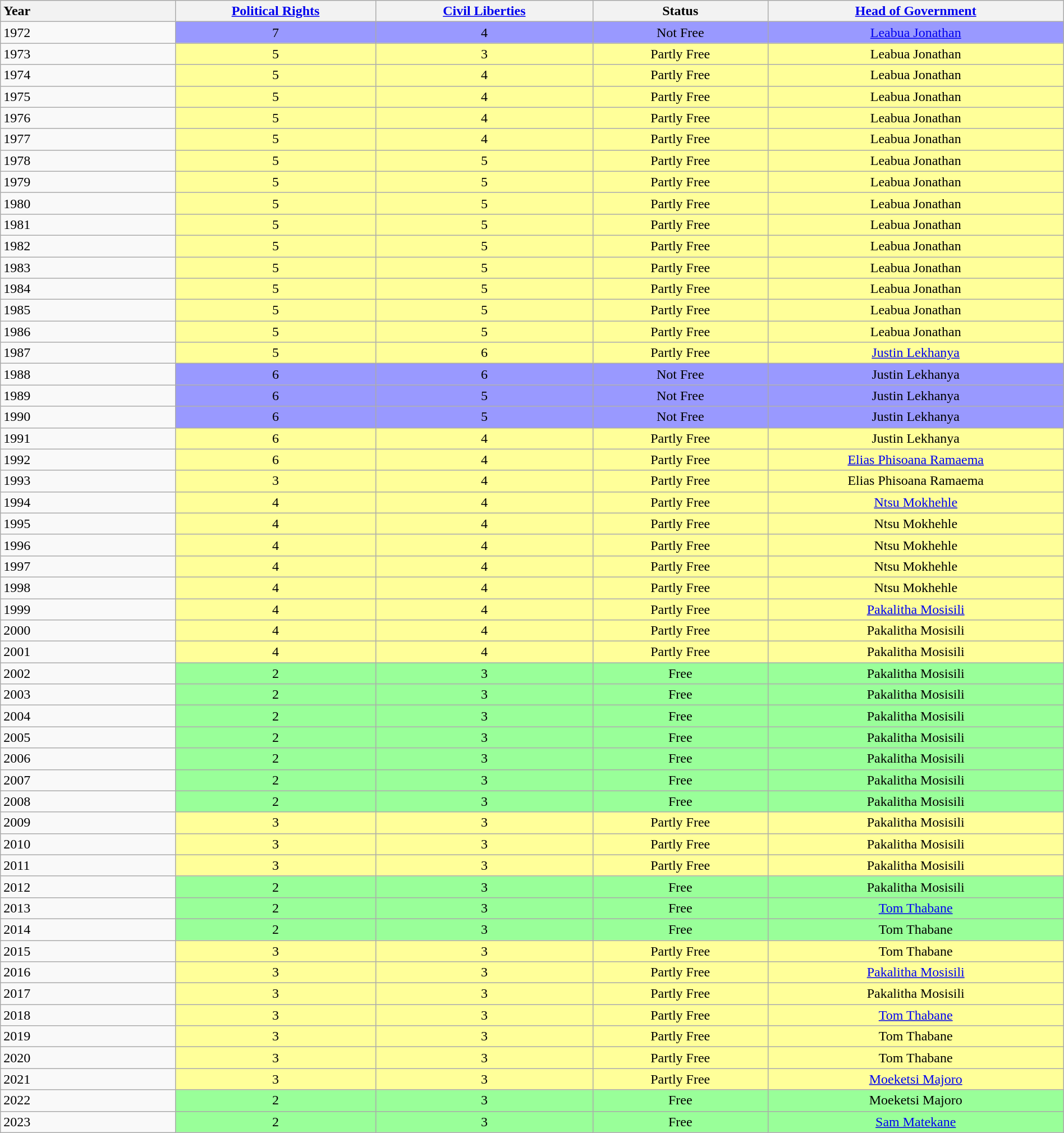<table class="wikitable sortable collapsible collapsed" width=100% style="border-collapse:collapse;">
<tr style="background:#eee; font-weight:bold; text-align:center;">
<th style="width:3em; text-align:left;">Year</th>
<th style="width:3em;"><a href='#'>Political Rights</a></th>
<th style="width:3em;"><a href='#'>Civil Liberties</a></th>
<th style="width:3em;">Status</th>
<th style="width:3em;"><a href='#'>Head of Government</a></th>
</tr>
<tr align=center>
<td align=left>1972</td>
<td style="background:#99f;">7</td>
<td style="background:#99f;">4</td>
<td style="background:#99f;">Not Free</td>
<td style="background:#99f;"><a href='#'>Leabua Jonathan</a></td>
</tr>
<tr align=center>
<td align=left>1973</td>
<td style="background:#ff9;">5</td>
<td style="background:#ff9;">3</td>
<td style="background:#ff9;">Partly Free</td>
<td style="background:#ff9;">Leabua Jonathan</td>
</tr>
<tr align=center>
<td align=left>1974</td>
<td style="background:#ff9;">5</td>
<td style="background:#ff9;">4</td>
<td style="background:#ff9;">Partly Free</td>
<td style="background:#ff9;">Leabua Jonathan</td>
</tr>
<tr align=center>
<td align=left>1975</td>
<td style="background:#ff9;">5</td>
<td style="background:#ff9;">4</td>
<td style="background:#ff9;">Partly Free</td>
<td style="background:#ff9;">Leabua Jonathan</td>
</tr>
<tr align=center>
<td align=left>1976</td>
<td style="background:#ff9;">5</td>
<td style="background:#ff9;">4</td>
<td style="background:#ff9;">Partly Free</td>
<td style="background:#ff9;">Leabua Jonathan</td>
</tr>
<tr align=center>
<td align=left>1977</td>
<td style="background:#ff9;">5</td>
<td style="background:#ff9;">4</td>
<td style="background:#ff9;">Partly Free</td>
<td style="background:#ff9;">Leabua Jonathan</td>
</tr>
<tr align=center>
<td align=left>1978</td>
<td style="background:#ff9;">5</td>
<td style="background:#ff9;">5</td>
<td style="background:#ff9;">Partly Free</td>
<td style="background:#ff9;">Leabua Jonathan</td>
</tr>
<tr align=center>
<td align=left>1979</td>
<td style="background:#ff9;">5</td>
<td style="background:#ff9;">5</td>
<td style="background:#ff9;">Partly Free</td>
<td style="background:#ff9;">Leabua Jonathan</td>
</tr>
<tr align=center>
<td align=left>1980</td>
<td style="background:#ff9;">5</td>
<td style="background:#ff9;">5</td>
<td style="background:#ff9;">Partly Free</td>
<td style="background:#ff9;">Leabua Jonathan</td>
</tr>
<tr align=center>
<td align=left>1981</td>
<td style="background:#ff9;">5</td>
<td style="background:#ff9;">5</td>
<td style="background:#ff9;">Partly Free</td>
<td style="background:#ff9;">Leabua Jonathan</td>
</tr>
<tr align=center>
<td align=left>1982</td>
<td style="background:#ff9;">5</td>
<td style="background:#ff9;">5</td>
<td style="background:#ff9;">Partly Free</td>
<td style="background:#ff9;">Leabua Jonathan</td>
</tr>
<tr align=center>
<td align=left>1983</td>
<td style="background:#ff9;">5</td>
<td style="background:#ff9;">5</td>
<td style="background:#ff9;">Partly Free</td>
<td style="background:#ff9;">Leabua Jonathan</td>
</tr>
<tr align=center>
<td align=left>1984</td>
<td style="background:#ff9;">5</td>
<td style="background:#ff9;">5</td>
<td style="background:#ff9;">Partly Free</td>
<td style="background:#ff9;">Leabua Jonathan</td>
</tr>
<tr align=center>
<td align=left>1985</td>
<td style="background:#ff9;">5</td>
<td style="background:#ff9;">5</td>
<td style="background:#ff9;">Partly Free</td>
<td style="background:#ff9;">Leabua Jonathan</td>
</tr>
<tr align=center>
<td align=left>1986</td>
<td style="background:#ff9;">5</td>
<td style="background:#ff9;">5</td>
<td style="background:#ff9;">Partly Free</td>
<td style="background:#ff9;">Leabua Jonathan</td>
</tr>
<tr align=center>
<td align=left>1987</td>
<td style="background:#ff9;">5</td>
<td style="background:#ff9;">6</td>
<td style="background:#ff9;">Partly Free</td>
<td style="background:#ff9;"><a href='#'>Justin Lekhanya</a></td>
</tr>
<tr align=center>
<td align=left>1988</td>
<td style="background:#99f;">6</td>
<td style="background:#99f;">6</td>
<td style="background:#99f;">Not Free</td>
<td style="background:#99f;">Justin Lekhanya</td>
</tr>
<tr align=center>
<td align=left>1989</td>
<td style="background:#99f;">6</td>
<td style="background:#99f;">5</td>
<td style="background:#99f;">Not Free</td>
<td style="background:#99f;">Justin Lekhanya</td>
</tr>
<tr align=center>
<td align=left>1990</td>
<td style="background:#99f;">6</td>
<td style="background:#99f;">5</td>
<td style="background:#99f;">Not Free</td>
<td style="background:#99f;">Justin Lekhanya</td>
</tr>
<tr align=center>
<td align=left>1991</td>
<td style="background:#ff9;">6</td>
<td style="background:#ff9;">4</td>
<td style="background:#ff9;">Partly Free</td>
<td style="background:#ff9;">Justin Lekhanya</td>
</tr>
<tr align=center>
<td align=left>1992</td>
<td style="background:#ff9;">6</td>
<td style="background:#ff9;">4</td>
<td style="background:#ff9;">Partly Free</td>
<td style="background:#ff9;"><a href='#'>Elias Phisoana Ramaema</a></td>
</tr>
<tr align=center>
<td align=left>1993</td>
<td style="background:#ff9;">3</td>
<td style="background:#ff9;">4</td>
<td style="background:#ff9;">Partly Free</td>
<td style="background:#ff9;">Elias Phisoana Ramaema</td>
</tr>
<tr align=center>
<td align=left>1994</td>
<td style="background:#ff9;">4</td>
<td style="background:#ff9;">4</td>
<td style="background:#ff9;">Partly Free</td>
<td style="background:#ff9;"><a href='#'>Ntsu Mokhehle</a></td>
</tr>
<tr align=center>
<td align=left>1995</td>
<td style="background:#ff9;">4</td>
<td style="background:#ff9;">4</td>
<td style="background:#ff9;">Partly Free</td>
<td style="background:#ff9;">Ntsu Mokhehle</td>
</tr>
<tr align=center>
<td align=left>1996</td>
<td style="background:#ff9;">4</td>
<td style="background:#ff9;">4</td>
<td style="background:#ff9;">Partly Free</td>
<td style="background:#ff9;">Ntsu Mokhehle</td>
</tr>
<tr align=center>
<td align=left>1997</td>
<td style="background:#ff9;">4</td>
<td style="background:#ff9;">4</td>
<td style="background:#ff9;">Partly Free</td>
<td style="background:#ff9;">Ntsu Mokhehle</td>
</tr>
<tr align=center>
<td align=left>1998</td>
<td style="background:#ff9;">4</td>
<td style="background:#ff9;">4</td>
<td style="background:#ff9;">Partly Free</td>
<td style="background:#ff9;">Ntsu Mokhehle</td>
</tr>
<tr align=center>
<td align=left>1999</td>
<td style="background:#ff9;">4</td>
<td style="background:#ff9;">4</td>
<td style="background:#ff9;">Partly Free</td>
<td style="background:#ff9;"><a href='#'>Pakalitha Mosisili</a></td>
</tr>
<tr align=center>
<td align=left>2000</td>
<td style="background:#ff9;">4</td>
<td style="background:#ff9;">4</td>
<td style="background:#ff9;">Partly Free</td>
<td style="background:#ff9;">Pakalitha Mosisili</td>
</tr>
<tr align=center>
<td align=left>2001</td>
<td style="background:#ff9;">4</td>
<td style="background:#ff9;">4</td>
<td style="background:#ff9;">Partly Free</td>
<td style="background:#ff9;">Pakalitha Mosisili</td>
</tr>
<tr align=center>
<td align=left>2002</td>
<td style="background:#9f9;">2</td>
<td style="background:#9f9;">3</td>
<td style="background:#9f9;">Free</td>
<td style="background:#9f9;">Pakalitha Mosisili</td>
</tr>
<tr align=center>
<td align=left>2003</td>
<td style="background:#9f9;">2</td>
<td style="background:#9f9;">3</td>
<td style="background:#9f9;">Free</td>
<td style="background:#9f9;">Pakalitha Mosisili</td>
</tr>
<tr align=center>
<td align=left>2004</td>
<td style="background:#9f9;">2</td>
<td style="background:#9f9;">3</td>
<td style="background:#9f9;">Free</td>
<td style="background:#9f9;">Pakalitha Mosisili</td>
</tr>
<tr align=center>
<td align=left>2005</td>
<td style="background:#9f9;">2</td>
<td style="background:#9f9;">3</td>
<td style="background:#9f9;">Free</td>
<td style="background:#9f9;">Pakalitha Mosisili</td>
</tr>
<tr align=center>
<td align=left>2006</td>
<td style="background:#9f9;">2</td>
<td style="background:#9f9;">3</td>
<td style="background:#9f9;">Free</td>
<td style="background:#9f9;">Pakalitha Mosisili</td>
</tr>
<tr align=center>
<td align=left>2007</td>
<td style="background:#9f9;">2</td>
<td style="background:#9f9;">3</td>
<td style="background:#9f9;">Free</td>
<td style="background:#9f9;">Pakalitha Mosisili</td>
</tr>
<tr align=center>
<td align=left>2008</td>
<td style="background:#9f9;">2</td>
<td style="background:#9f9;">3</td>
<td style="background:#9f9;">Free</td>
<td style="background:#9f9;">Pakalitha Mosisili</td>
</tr>
<tr align=center>
<td align=left>2009</td>
<td style="background:#ff9;">3</td>
<td style="background:#ff9;">3</td>
<td style="background:#ff9;">Partly Free</td>
<td style="background:#ff9;">Pakalitha Mosisili</td>
</tr>
<tr align=center>
<td align=left>2010</td>
<td style="background:#ff9;">3</td>
<td style="background:#ff9;">3</td>
<td style="background:#ff9;">Partly Free</td>
<td style="background:#ff9;">Pakalitha Mosisili</td>
</tr>
<tr align=center>
<td align=left>2011</td>
<td style="background:#ff9;">3</td>
<td style="background:#ff9;">3</td>
<td style="background:#ff9;">Partly Free</td>
<td style="background:#ff9;">Pakalitha Mosisili</td>
</tr>
<tr align=center>
<td align=left>2012</td>
<td style="background:#9f9;">2</td>
<td style="background:#9f9;">3</td>
<td style="background:#9f9;">Free</td>
<td style="background:#9f9;">Pakalitha Mosisili</td>
</tr>
<tr align=center>
<td align=left>2013</td>
<td style="background:#9f9;">2</td>
<td style="background:#9f9;">3</td>
<td style="background:#9f9;">Free</td>
<td style="background:#9f9;"><a href='#'>Tom Thabane</a></td>
</tr>
<tr align=center>
<td align=left>2014</td>
<td style="background:#9f9;">2</td>
<td style="background:#9f9;">3</td>
<td style="background:#9f9;">Free</td>
<td style="background:#9f9;">Tom Thabane</td>
</tr>
<tr align=center>
<td align=left>2015</td>
<td style="background:#ff9;">3</td>
<td style="background:#ff9;">3</td>
<td style="background:#ff9;">Partly Free</td>
<td style="background:#ff9;">Tom Thabane</td>
</tr>
<tr align=center>
<td align=left>2016</td>
<td style="background:#ff9;">3</td>
<td style="background:#ff9;">3</td>
<td style="background:#ff9;">Partly Free</td>
<td style="background:#ff9;"><a href='#'>Pakalitha Mosisili</a></td>
</tr>
<tr align=center>
<td align=left>2017</td>
<td style="background:#ff9;">3</td>
<td style="background:#ff9;">3</td>
<td style="background:#ff9;">Partly Free</td>
<td style="background:#ff9;">Pakalitha Mosisili</td>
</tr>
<tr align=center>
<td align=left>2018</td>
<td style="background:#ff9;">3</td>
<td style="background:#ff9;">3</td>
<td style="background:#ff9;">Partly Free</td>
<td style="background:#ff9;"><a href='#'>Tom Thabane</a></td>
</tr>
<tr align=center>
<td align=left>2019</td>
<td style="background:#ff9;">3</td>
<td style="background:#ff9;">3</td>
<td style="background:#ff9;">Partly Free</td>
<td style="background:#ff9;">Tom Thabane</td>
</tr>
<tr align=center>
<td align=left>2020</td>
<td style="background:#ff9;">3</td>
<td style="background:#ff9;">3</td>
<td style="background:#ff9;">Partly Free</td>
<td style="background:#ff9;">Tom Thabane</td>
</tr>
<tr align=center>
<td align=left>2021</td>
<td style="background:#ff9;">3</td>
<td style="background:#ff9;">3</td>
<td style="background:#ff9;">Partly Free</td>
<td style="background:#ff9;"><a href='#'>Moeketsi Majoro</a></td>
</tr>
<tr align=center>
<td align=left>2022</td>
<td style="background:#9f9;">2</td>
<td style="background:#9f9;">3</td>
<td style="background:#9f9;">Free</td>
<td style="background:#9f9;">Moeketsi Majoro</td>
</tr>
<tr align=center>
<td align=left>2023</td>
<td style="background:#9f9;">2</td>
<td style="background:#9f9;">3</td>
<td style="background:#9f9;">Free</td>
<td style="background:#9f9;"><a href='#'>Sam Matekane</a></td>
</tr>
</table>
